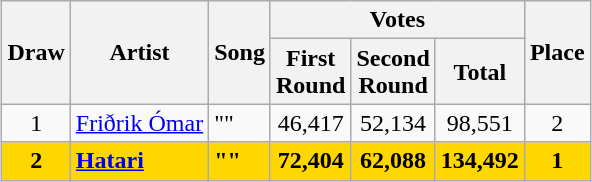<table class="sortable wikitable" style="margin: 1em auto 1em auto; text-align:center">
<tr>
<th rowspan="2">Draw</th>
<th rowspan="2">Artist</th>
<th rowspan="2">Song</th>
<th colspan="3">Votes</th>
<th rowspan="2">Place</th>
</tr>
<tr>
<th>First<br>Round</th>
<th>Second<br>Round</th>
<th>Total</th>
</tr>
<tr>
<td>1</td>
<td align="left"><a href='#'>Friðrik Ómar</a></td>
<td align="left">""</td>
<td>46,417</td>
<td>52,134</td>
<td>98,551</td>
<td>2</td>
</tr>
<tr style="font-weight:bold; background:gold;">
<td>2</td>
<td align="left"><a href='#'>Hatari</a></td>
<td align="left">""</td>
<td>72,404</td>
<td>62,088</td>
<td>134,492</td>
<td>1</td>
</tr>
</table>
